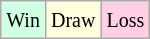<table class="wikitable">
<tr>
<td style="background-color: #d0ffe3;"><small>Win</small></td>
<td style="background-color: #ffffdd;"><small>Draw</small></td>
<td style="background-color: #ffd0e3;"><small>Loss</small></td>
</tr>
</table>
